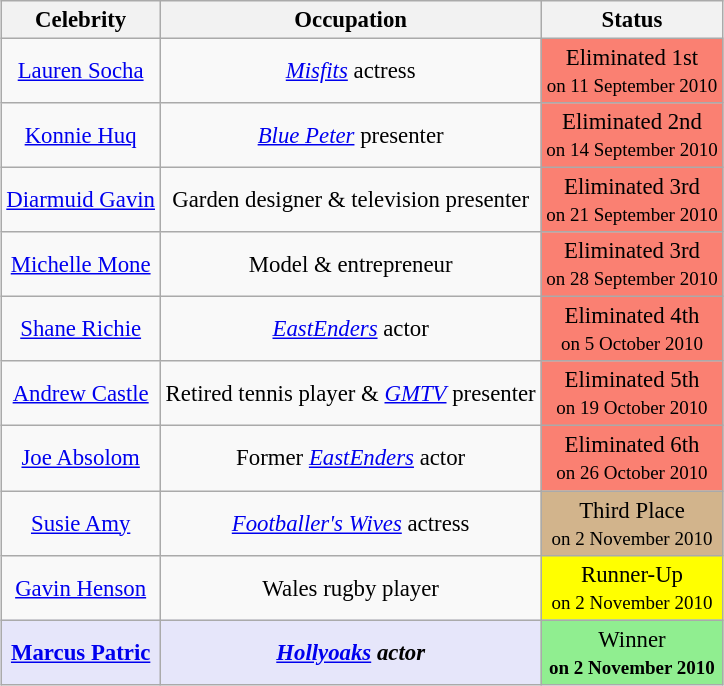<table class="wikitable" style="margin:auto; text-align:center; font-size:95%">
<tr>
<th scope="col">Celebrity</th>
<th scope="col">Occupation</th>
<th scope="col">Status</th>
</tr>
<tr>
<td><a href='#'>Lauren Socha</a></td>
<td><em><a href='#'>Misfits</a></em> actress</td>
<td style=background:salmon>Eliminated 1st<br><small>on 11 September 2010</small></td>
</tr>
<tr>
<td><a href='#'>Konnie Huq</a></td>
<td><em><a href='#'>Blue Peter</a></em> presenter</td>
<td style=background:salmon>Eliminated 2nd<br><small>on 14 September 2010</small></td>
</tr>
<tr>
<td><a href='#'>Diarmuid Gavin</a></td>
<td>Garden designer & television presenter</td>
<td style=background:salmon>Eliminated 3rd<br><small>on 21 September 2010</small></td>
</tr>
<tr>
<td><a href='#'>Michelle Mone</a></td>
<td>Model & entrepreneur</td>
<td style=background:salmon>Eliminated 3rd<br><small>on 28 September 2010</small></td>
</tr>
<tr>
<td><a href='#'>Shane Richie</a></td>
<td><em><a href='#'>EastEnders</a></em> actor</td>
<td style=background:salmon>Eliminated 4th<br><small> on 5 October 2010 </small></td>
</tr>
<tr>
<td><a href='#'>Andrew Castle</a></td>
<td>Retired tennis player & <em><a href='#'>GMTV</a></em> presenter</td>
<td style=background:salmon>Eliminated 5th<br><small> on 19 October 2010 </small></td>
</tr>
<tr>
<td><a href='#'>Joe Absolom</a></td>
<td>Former <em><a href='#'>EastEnders</a></em> actor</td>
<td style=background:salmon>Eliminated 6th<br><small> on 26 October 2010</small></td>
</tr>
<tr>
<td><a href='#'>Susie Amy</a></td>
<td><em><a href='#'>Footballer's Wives</a></em> actress</td>
<td style=background:tan>Third Place<br><small> on 2 November 2010 </small></td>
</tr>
<tr>
<td><a href='#'>Gavin Henson</a></td>
<td>Wales rugby player</td>
<td style="background:yellow;">Runner-Up<br><small>on 2 November 2010</small></td>
</tr>
<tr>
<td style="background:lavender;"><strong><a href='#'>Marcus Patric</a></strong></td>
<td style="background:lavender;"><strong><em><a href='#'>Hollyoaks</a><em> actor<strong></td>
<td style="background:lightgreen;"></strong>Winner<strong><br><small>on 2 November 2010 </small></td>
</tr>
</table>
